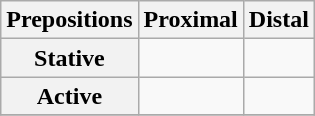<table class="wikitable">
<tr>
<th>Prepositions</th>
<th>Proximal</th>
<th>Distal</th>
</tr>
<tr>
<th>Stative</th>
<td></td>
<td></td>
</tr>
<tr>
<th>Active</th>
<td></td>
<td></td>
</tr>
<tr>
</tr>
</table>
